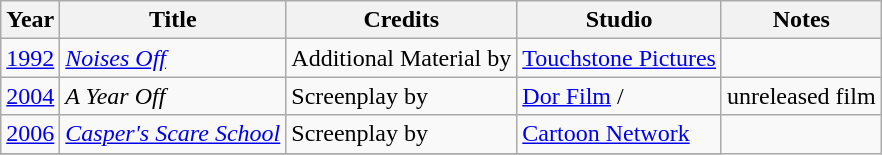<table class="wikitable sortable">
<tr>
<th rowspan="1">Year</th>
<th rowspan="1">Title</th>
<th rowspan="1">Credits</th>
<th rowspan="1">Studio</th>
<th rowspan="1">Notes</th>
</tr>
<tr>
<td><a href='#'>1992</a></td>
<td><em><a href='#'>Noises Off</a></em></td>
<td>Additional Material by</td>
<td><a href='#'>Touchstone Pictures</a></td>
</tr>
<tr>
<td><a href='#'>2004</a></td>
<td><em>A Year Off</em></td>
<td>Screenplay by</td>
<td><a href='#'>Dor Film</a> / </td>
<td>unreleased film</td>
</tr>
<tr>
<td><a href='#'>2006</a></td>
<td><em><a href='#'>Casper's Scare School</a></em></td>
<td>Screenplay by</td>
<td><a href='#'>Cartoon Network</a></td>
</tr>
<tr>
</tr>
</table>
